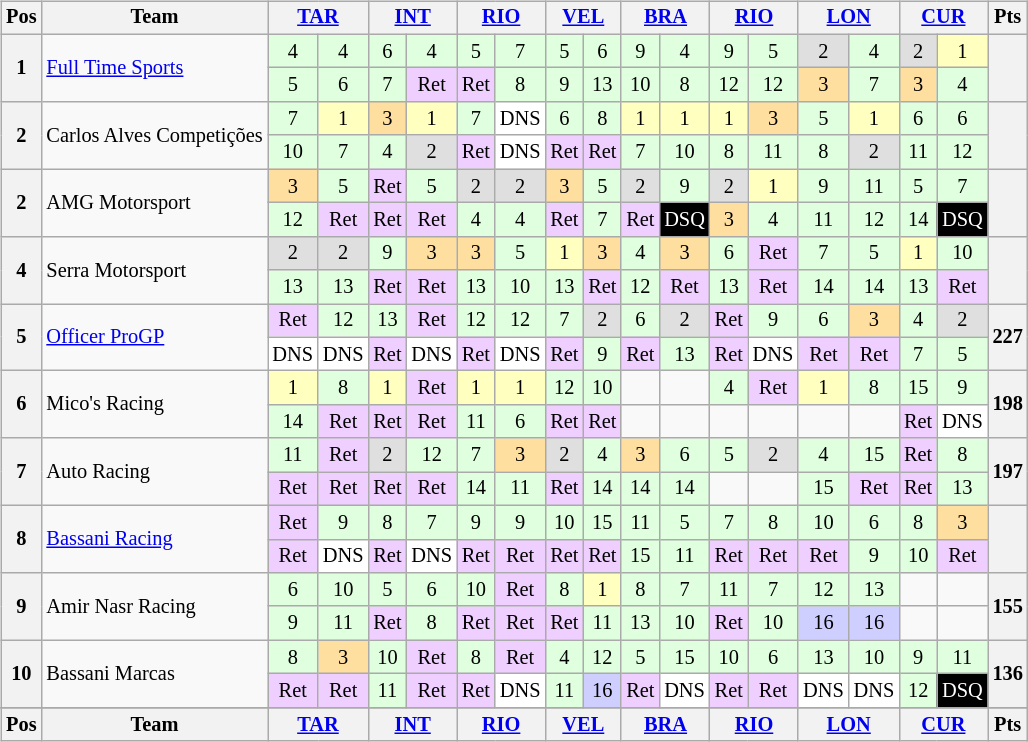<table>
<tr>
<td valign="top"><br><table align="left"| class="wikitable" style="font-size: 85%; text-align: center">
<tr valign="top">
<th valign="middle">Pos</th>
<th valign="middle">Team</th>
<th colspan=2><a href='#'>TAR</a></th>
<th colspan=2><a href='#'>INT</a></th>
<th colspan=2><a href='#'>RIO</a></th>
<th colspan=2><a href='#'>VEL</a></th>
<th colspan=2><a href='#'>BRA</a></th>
<th colspan=2><a href='#'>RIO</a></th>
<th colspan=2><a href='#'>LON</a></th>
<th colspan=2><a href='#'>CUR</a></th>
<th valign="middle">Pts</th>
</tr>
<tr>
<th rowspan=2>1</th>
<td align="left" rowspan=2><a href='#'>Full Time Sports</a></td>
<td style="background:#DFFFDF;">4</td>
<td style="background:#DFFFDF;">4</td>
<td style="background:#DFFFDF;">6</td>
<td style="background:#DFFFDF;">4</td>
<td style="background:#DFFFDF;">5</td>
<td style="background:#DFFFDF;">7</td>
<td style="background:#DFFFDF;">5</td>
<td style="background:#DFFFDF;">6</td>
<td style="background:#DFFFDF;">9</td>
<td style="background:#DFFFDF;">4</td>
<td style="background:#DFFFDF;">9</td>
<td style="background:#DFFFDF;">5</td>
<td style="background:#DFDFDF;">2</td>
<td style="background:#DFFFDF;">4</td>
<td style="background:#DFDFDF;">2</td>
<td style="background:#FFFFBF;">1</td>
<th rowspan=2></th>
</tr>
<tr>
<td style="background:#DFFFDF;">5</td>
<td style="background:#DFFFDF;">6</td>
<td style="background:#DFFFDF;">7</td>
<td style="background:#efcfff;">Ret</td>
<td style="background:#efcfff;">Ret</td>
<td style="background:#DFFFDF;">8</td>
<td style="background:#DFFFDF;">9</td>
<td style="background:#DFFFDF;">13</td>
<td style="background:#DFFFDF;">10</td>
<td style="background:#DFFFDF;">8</td>
<td style="background:#DFFFDF;">12</td>
<td style="background:#DFFFDF;">12</td>
<td style="background:#FFDF9F;">3</td>
<td style="background:#DFFFDF;">7</td>
<td style="background:#FFDF9F;">3</td>
<td style="background:#DFFFDF;">4</td>
</tr>
<tr>
<th rowspan=2>2</th>
<td align="left" rowspan=2>Carlos Alves Competições</td>
<td style="background:#DFFFDF;">7</td>
<td style="background:#FFFFBF;">1</td>
<td style="background:#FFDF9F;">3</td>
<td style="background:#FFFFBF;">1</td>
<td style="background:#DFFFDF;">7</td>
<td style="background:#FFFFFF;">DNS</td>
<td style="background:#DFFFDF;">6</td>
<td style="background:#DFFFDF;">8</td>
<td style="background:#FFFFBF;">1</td>
<td style="background:#FFFFBF;">1</td>
<td style="background:#FFFFBF;">1</td>
<td style="background:#FFDF9F;">3</td>
<td style="background:#DFFFDF;">5</td>
<td style="background:#FFFFBF;">1</td>
<td style="background:#DFFFDF;">6</td>
<td style="background:#DFFFDF;">6</td>
<th rowspan=2></th>
</tr>
<tr>
<td style="background:#DFFFDF;">10</td>
<td style="background:#DFFFDF;">7</td>
<td style="background:#DFFFDF;">4</td>
<td style="background:#DFDFDF;">2</td>
<td style="background:#efcfff;">Ret</td>
<td style="background:#FFFFFF;">DNS</td>
<td style="background:#efcfff;">Ret</td>
<td style="background:#efcfff;">Ret</td>
<td style="background:#DFFFDF;">7</td>
<td style="background:#DFFFDF;">10</td>
<td style="background:#DFFFDF;">8</td>
<td style="background:#DFFFDF;">11</td>
<td style="background:#DFFFDF;">8</td>
<td style="background:#DFDFDF;">2</td>
<td style="background:#DFFFDF;">11</td>
<td style="background:#DFFFDF;">12</td>
</tr>
<tr>
<th rowspan=2>2</th>
<td align="left" rowspan=2>AMG Motorsport</td>
<td style="background:#FFDF9F;">3</td>
<td style="background:#DFFFDF;">5</td>
<td style="background:#efcfff;">Ret</td>
<td style="background:#DFFFDF;">5</td>
<td style="background:#DFDFDF;">2</td>
<td style="background:#DFDFDF;">2</td>
<td style="background:#FFDF9F;">3</td>
<td style="background:#DFFFDF;">5</td>
<td style="background:#DFDFDF;">2</td>
<td style="background:#DFFFDF;">9</td>
<td style="background:#DFDFDF;">2</td>
<td style="background:#FFFFBF;">1</td>
<td style="background:#DFFFDF;">9</td>
<td style="background:#DFFFDF;">11</td>
<td style="background:#DFFFDF;">5</td>
<td style="background:#DFFFDF;">7</td>
<th rowspan=2></th>
</tr>
<tr>
<td style="background:#DFFFDF;">12</td>
<td style="background:#efcfff;">Ret</td>
<td style="background:#efcfff;">Ret</td>
<td style="background:#efcfff;">Ret</td>
<td style="background:#DFFFDF;">4</td>
<td style="background:#DFFFDF;">4</td>
<td style="background:#efcfff;">Ret</td>
<td style="background:#DFFFDF;">7</td>
<td style="background:#efcfff;">Ret</td>
<td style="background:black; color:white;">DSQ</td>
<td style="background:#FFDF9F;">3</td>
<td style="background:#DFFFDF;">4</td>
<td style="background:#DFFFDF;">11</td>
<td style="background:#DFFFDF;">12</td>
<td style="background:#DFFFDF;">14</td>
<td style="background:black; color:white;">DSQ</td>
</tr>
<tr>
<th rowspan=2>4</th>
<td align="left" rowspan=2>Serra Motorsport</td>
<td style="background:#DFDFDF;">2</td>
<td style="background:#DFDFDF;">2</td>
<td style="background:#DFFFDF;">9</td>
<td style="background:#FFDF9F;">3</td>
<td style="background:#FFDF9F;">3</td>
<td style="background:#DFFFDF;">5</td>
<td style="background:#FFFFBF;">1</td>
<td style="background:#FFDF9F;">3</td>
<td style="background:#DFFFDF;">4</td>
<td style="background:#FFDF9F;">3</td>
<td style="background:#DFFFDF;">6</td>
<td style="background:#efcfff;">Ret</td>
<td style="background:#DFFFDF;">7</td>
<td style="background:#DFFFDF;">5</td>
<td style="background:#FFFFBF;">1</td>
<td style="background:#DFFFDF;">10</td>
<th rowspan=2></th>
</tr>
<tr>
<td style="background:#DFFFDF;">13</td>
<td style="background:#DFFFDF;">13</td>
<td style="background:#efcfff;">Ret</td>
<td style="background:#efcfff;">Ret</td>
<td style="background:#DFFFDF;">13</td>
<td style="background:#DFFFDF;">10</td>
<td style="background:#DFFFDF;">13</td>
<td style="background:#efcfff;">Ret</td>
<td style="background:#DFFFDF;">12</td>
<td style="background:#efcfff;">Ret</td>
<td style="background:#DFFFDF;">13</td>
<td style="background:#efcfff;">Ret</td>
<td style="background:#DFFFDF;">14</td>
<td style="background:#DFFFDF;">14</td>
<td style="background:#DFFFDF;">13</td>
<td style="background:#efcfff;">Ret</td>
</tr>
<tr>
<th rowspan=2>5</th>
<td align="left" rowspan=2><a href='#'>Officer ProGP</a></td>
<td style="background:#efcfff;">Ret</td>
<td style="background:#DFFFDF;">12</td>
<td style="background:#DFFFDF;">13</td>
<td style="background:#efcfff;">Ret</td>
<td style="background:#DFFFDF;">12</td>
<td style="background:#DFFFDF;">12</td>
<td style="background:#DFFFDF;">7</td>
<td style="background:#DFDFDF;">2</td>
<td style="background:#DFFFDF;">6</td>
<td style="background:#DFDFDF;">2</td>
<td style="background:#efcfff;">Ret</td>
<td style="background:#DFFFDF;">9</td>
<td style="background:#DFFFDF;">6</td>
<td style="background:#FFDF9F;">3</td>
<td style="background:#DFFFDF;">4</td>
<td style="background:#DFDFDF;">2</td>
<th rowspan=2>227</th>
</tr>
<tr>
<td style="background:#FFFFFF;">DNS</td>
<td style="background:#FFFFFF;">DNS</td>
<td style="background:#efcfff;">Ret</td>
<td style="background:#FFFFFF;">DNS</td>
<td style="background:#efcfff;">Ret</td>
<td style="background:#FFFFFF;">DNS</td>
<td style="background:#efcfff;">Ret</td>
<td style="background:#DFFFDF;">9</td>
<td style="background:#efcfff;">Ret</td>
<td style="background:#DFFFDF;">13</td>
<td style="background:#efcfff;">Ret</td>
<td style="background:#FFFFFF;">DNS</td>
<td style="background:#efcfff;">Ret</td>
<td style="background:#efcfff;">Ret</td>
<td style="background:#DFFFDF;">7</td>
<td style="background:#DFFFDF;">5</td>
</tr>
<tr>
<th rowspan=2>6</th>
<td align="left" rowspan=2>Mico's Racing</td>
<td style="background:#FFFFBF;">1</td>
<td style="background:#DFFFDF;">8</td>
<td style="background:#FFFFBF;">1</td>
<td style="background:#efcfff;">Ret</td>
<td style="background:#FFFFBF;">1</td>
<td style="background:#FFFFBF;">1</td>
<td style="background:#DFFFDF;">12</td>
<td style="background:#DFFFDF;">10</td>
<td></td>
<td></td>
<td style="background:#DFFFDF;">4</td>
<td style="background:#efcfff;">Ret</td>
<td style="background:#FFFFBF;">1</td>
<td style="background:#DFFFDF;">8</td>
<td style="background:#DFFFDF;">15</td>
<td style="background:#DFFFDF;">9</td>
<th rowspan=2>198</th>
</tr>
<tr>
<td style="background:#DFFFDF;">14</td>
<td style="background:#efcfff;">Ret</td>
<td style="background:#efcfff;">Ret</td>
<td style="background:#efcfff;">Ret</td>
<td style="background:#DFFFDF;">11</td>
<td style="background:#DFFFDF;">6</td>
<td style="background:#efcfff;">Ret</td>
<td style="background:#efcfff;">Ret</td>
<td></td>
<td></td>
<td></td>
<td></td>
<td></td>
<td></td>
<td style="background:#efcfff;">Ret</td>
<td style="background:#FFFFFF;">DNS</td>
</tr>
<tr>
<th rowspan=2>7</th>
<td align="left" rowspan=2>Auto Racing</td>
<td style="background:#DFFFDF;">11</td>
<td style="background:#efcfff;">Ret</td>
<td style="background:#DFDFDF;">2</td>
<td style="background:#DFFFDF;">12</td>
<td style="background:#DFFFDF;">7</td>
<td style="background:#FFDF9F;">3</td>
<td style="background:#DFDFDF;">2</td>
<td style="background:#DFFFDF;">4</td>
<td style="background:#FFDF9F;">3</td>
<td style="background:#DFFFDF;">6</td>
<td style="background:#DFFFDF;">5</td>
<td style="background:#DFDFDF;">2</td>
<td style="background:#DFFFDF;">4</td>
<td style="background:#DFFFDF;">15</td>
<td style="background:#efcfff;">Ret</td>
<td style="background:#DFFFDF;">8</td>
<th rowspan=2>197</th>
</tr>
<tr>
<td style="background:#efcfff;">Ret</td>
<td style="background:#efcfff;">Ret</td>
<td style="background:#efcfff;">Ret</td>
<td style="background:#efcfff;">Ret</td>
<td style="background:#DFFFDF;">14</td>
<td style="background:#DFFFDF;">11</td>
<td style="background:#efcfff;">Ret</td>
<td style="background:#DFFFDF;">14</td>
<td style="background:#DFFFDF;">14</td>
<td style="background:#DFFFDF;">14</td>
<td></td>
<td></td>
<td style="background:#DFFFDF;">15</td>
<td style="background:#efcfff;">Ret</td>
<td style="background:#efcfff;">Ret</td>
<td style="background:#DFFFDF;">13</td>
</tr>
<tr>
<th rowspan=2>8</th>
<td align="left" rowspan=2><a href='#'>Bassani Racing</a></td>
<td style="background:#efcfff;">Ret</td>
<td style="background:#DFFFDF;">9</td>
<td style="background:#DFFFDF;">8</td>
<td style="background:#DFFFDF;">7</td>
<td style="background:#DFFFDF;">9</td>
<td style="background:#DFFFDF;">9</td>
<td style="background:#DFFFDF;">10</td>
<td style="background:#DFFFDF;">15</td>
<td style="background:#DFFFDF;">11</td>
<td style="background:#DFFFDF;">5</td>
<td style="background:#DFFFDF;">7</td>
<td style="background:#DFFFDF;">8</td>
<td style="background:#DFFFDF;">10</td>
<td style="background:#DFFFDF;">6</td>
<td style="background:#DFFFDF;">8</td>
<td style="background:#FFDF9F;">3</td>
<th rowspan=2></th>
</tr>
<tr>
<td style="background:#efcfff;">Ret</td>
<td style="background:#FFFFFF;">DNS</td>
<td style="background:#efcfff;">Ret</td>
<td style="background:#FFFFFF;">DNS</td>
<td style="background:#efcfff;">Ret</td>
<td style="background:#efcfff;">Ret</td>
<td style="background:#efcfff;">Ret</td>
<td style="background:#efcfff;">Ret</td>
<td style="background:#DFFFDF;">15</td>
<td style="background:#DFFFDF;">11</td>
<td style="background:#efcfff;">Ret</td>
<td style="background:#efcfff;">Ret</td>
<td style="background:#efcfff;">Ret</td>
<td style="background:#DFFFDF;">9</td>
<td style="background:#DFFFDF;">10</td>
<td style="background:#efcfff;">Ret</td>
</tr>
<tr>
<th rowspan=2>9</th>
<td align="left" rowspan=2>Amir Nasr Racing</td>
<td style="background:#DFFFDF;">6</td>
<td style="background:#DFFFDF;">10</td>
<td style="background:#DFFFDF;">5</td>
<td style="background:#DFFFDF;">6</td>
<td style="background:#DFFFDF;">10</td>
<td style="background:#efcfff;">Ret</td>
<td style="background:#DFFFDF;">8</td>
<td style="background:#FFFFBF;">1</td>
<td style="background:#DFFFDF;">8</td>
<td style="background:#DFFFDF;">7</td>
<td style="background:#DFFFDF;">11</td>
<td style="background:#DFFFDF;">7</td>
<td style="background:#DFFFDF;">12</td>
<td style="background:#DFFFDF;">13</td>
<td></td>
<td></td>
<th rowspan=2>155</th>
</tr>
<tr>
<td style="background:#DFFFDF;">9</td>
<td style="background:#DFFFDF;">11</td>
<td style="background:#efcfff;">Ret</td>
<td style="background:#DFFFDF;">8</td>
<td style="background:#efcfff;">Ret</td>
<td style="background:#efcfff;">Ret</td>
<td style="background:#efcfff;">Ret</td>
<td style="background:#DFFFDF;">11</td>
<td style="background:#DFFFDF;">13</td>
<td style="background:#DFFFDF;">10</td>
<td style="background:#efcfff;">Ret</td>
<td style="background:#DFFFDF;">10</td>
<td style="background:#cfcfff;">16</td>
<td style="background:#cfcfff;">16</td>
<td></td>
<td></td>
</tr>
<tr>
<th rowspan=2>10</th>
<td align="left" rowspan=2>Bassani Marcas</td>
<td style="background:#DFFFDF;">8</td>
<td style="background:#FFDF9F;">3</td>
<td style="background:#DFFFDF;">10</td>
<td style="background:#efcfff;">Ret</td>
<td style="background:#DFFFDF;">8</td>
<td style="background:#efcfff;">Ret</td>
<td style="background:#DFFFDF;">4</td>
<td style="background:#DFFFDF;">12</td>
<td style="background:#DFFFDF;">5</td>
<td style="background:#DFFFDF;">15</td>
<td style="background:#DFFFDF;">10</td>
<td style="background:#DFFFDF;">6</td>
<td style="background:#DFFFDF;">13</td>
<td style="background:#DFFFDF;">10</td>
<td style="background:#DFFFDF;">9</td>
<td style="background:#DFFFDF;">11</td>
<th rowspan=2>136</th>
</tr>
<tr>
<td style="background:#efcfff;">Ret</td>
<td style="background:#efcfff;">Ret</td>
<td style="background:#DFFFDF;">11</td>
<td style="background:#efcfff;">Ret</td>
<td style="background:#efcfff;">Ret</td>
<td style="background:#FFFFFF;">DNS</td>
<td style="background:#DFFFDF;">11</td>
<td style="background:#cfcfff;">16</td>
<td style="background:#efcfff;">Ret</td>
<td style="background:#FFFFFF;">DNS</td>
<td style="background:#efcfff;">Ret</td>
<td style="background:#efcfff;">Ret</td>
<td style="background:#FFFFFF;">DNS</td>
<td style="background:#FFFFFF;">DNS</td>
<td style="background:#DFFFDF;">12</td>
<td style="background:black; color:white;">DSQ</td>
</tr>
<tr>
</tr>
<tr valign="top">
<th valign="middle">Pos</th>
<th valign="middle">Team</th>
<th colspan=2><a href='#'>TAR</a></th>
<th colspan=2><a href='#'>INT</a></th>
<th colspan=2><a href='#'>RIO</a></th>
<th colspan=2><a href='#'>VEL</a></th>
<th colspan=2><a href='#'>BRA</a></th>
<th colspan=2><a href='#'>RIO</a></th>
<th colspan=2><a href='#'>LON</a></th>
<th colspan=2><a href='#'>CUR</a></th>
<th valign="middle">Pts</th>
</tr>
</table>
</td>
<td valign="top"><br></td>
</tr>
</table>
